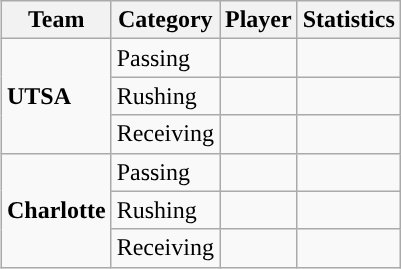<table class="wikitable" style="float: right;">
<tr>
<th>Team</th>
<th>Category</th>
<th>Player</th>
<th>Statistics</th>
</tr>
<tr>
<td rowspan=3><strong>UTSA</strong></td>
<td>Passing</td>
<td></td>
<td></td>
</tr>
<tr>
<td>Rushing</td>
<td></td>
<td></td>
</tr>
<tr>
<td>Receiving</td>
<td></td>
<td></td>
</tr>
<tr>
<td rowspan=3><strong>Charlotte</strong></td>
<td>Passing</td>
<td></td>
<td></td>
</tr>
<tr>
<td>Rushing</td>
<td></td>
<td></td>
</tr>
<tr>
<td>Receiving</td>
<td></td>
<td></td>
</tr>
</table>
